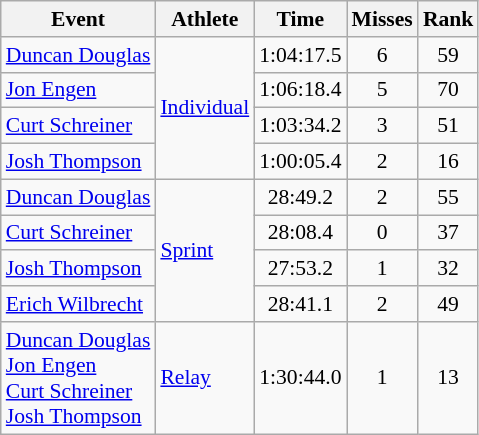<table class=wikitable style=font-size:90%;text-align:center>
<tr>
<th>Event</th>
<th>Athlete</th>
<th>Time</th>
<th>Misses</th>
<th>Rank</th>
</tr>
<tr>
<td align=left><a href='#'>Duncan Douglas</a></td>
<td align=left rowspan=4><a href='#'>Individual</a></td>
<td>1:04:17.5</td>
<td>6</td>
<td>59</td>
</tr>
<tr>
<td align=left><a href='#'>Jon Engen</a></td>
<td>1:06:18.4</td>
<td>5</td>
<td>70</td>
</tr>
<tr>
<td align=left><a href='#'>Curt Schreiner</a></td>
<td>1:03:34.2</td>
<td>3</td>
<td>51</td>
</tr>
<tr>
<td align=left><a href='#'>Josh Thompson</a></td>
<td>1:00:05.4</td>
<td>2</td>
<td>16</td>
</tr>
<tr>
<td align=left><a href='#'>Duncan Douglas</a></td>
<td align=left rowspan=4><a href='#'>Sprint</a></td>
<td>28:49.2</td>
<td>2</td>
<td>55</td>
</tr>
<tr>
<td align=left><a href='#'>Curt Schreiner</a></td>
<td>28:08.4</td>
<td>0</td>
<td>37</td>
</tr>
<tr>
<td align=left><a href='#'>Josh Thompson</a></td>
<td>27:53.2</td>
<td>1</td>
<td>32</td>
</tr>
<tr>
<td align=left><a href='#'>Erich Wilbrecht</a></td>
<td>28:41.1</td>
<td>2</td>
<td>49</td>
</tr>
<tr>
<td align=left><a href='#'>Duncan Douglas</a><br><a href='#'>Jon Engen</a><br><a href='#'>Curt Schreiner</a><br><a href='#'>Josh Thompson</a></td>
<td align=left><a href='#'>Relay</a></td>
<td>1:30:44.0</td>
<td>1</td>
<td>13</td>
</tr>
</table>
